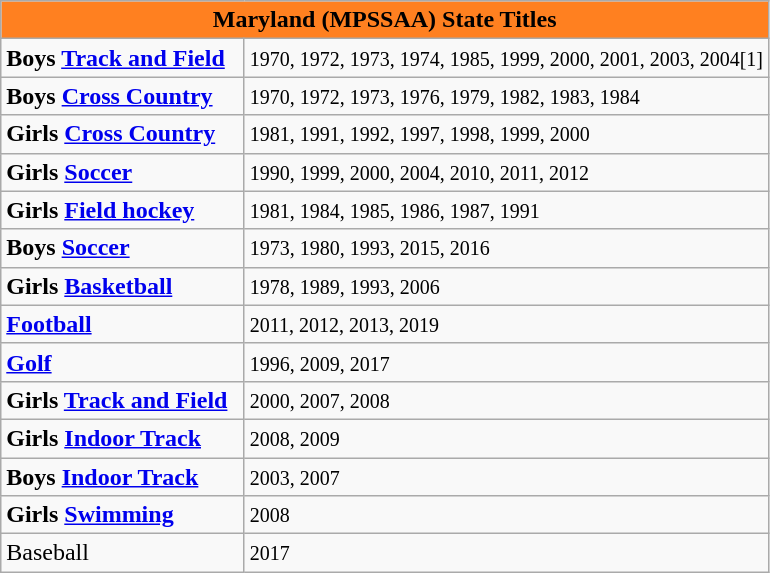<table class="wikitable">
<tr>
<td colspan="2" align="center" bgcolor="FF8020"><strong>Maryland (MPSSAA) State Titles</strong></td>
</tr>
<tr valign="top">
<td width="155"><strong>Boys <a href='#'>Track and Field</a></strong></td>
<td><small>1970, 1972, 1973, 1974, 1985, 1999, 2000, 2001, 2003, 2004[1]</small></td>
</tr>
<tr valign="top">
<td><strong>Boys <a href='#'>Cross Country</a></strong></td>
<td><small>1970, 1972, 1973, 1976, 1979, 1982, 1983, 1984</small></td>
</tr>
<tr valign="top">
<td><strong>Girls <a href='#'>Cross Country</a></strong></td>
<td><small>1981, 1991, 1992, 1997, 1998, 1999, 2000</small></td>
</tr>
<tr valign="top">
<td><strong>Girls <a href='#'>Soccer</a></strong></td>
<td><small>1990, 1999, 2000, 2004, 2010, 2011, 2012</small></td>
</tr>
<tr valign="top">
<td><strong>Girls <a href='#'>Field hockey</a></strong></td>
<td><small>1981, 1984, 1985, 1986, 1987, 1991</small></td>
</tr>
<tr valign="top">
<td><strong>Boys <a href='#'>Soccer</a></strong></td>
<td><small>1973, 1980, 1993, 2015, 2016</small></td>
</tr>
<tr valign="top">
<td><strong>Girls <a href='#'>Basketball</a></strong></td>
<td><small>1978, 1989, 1993, 2006</small></td>
</tr>
<tr valign="top">
<td><strong><a href='#'>Football</a></strong></td>
<td><small>2011, 2012, 2013, 2019</small></td>
</tr>
<tr valign="top">
<td><strong><a href='#'>Golf</a></strong></td>
<td><small>1996, 2009, 2017</small></td>
</tr>
<tr valign="top">
<td><strong>Girls <a href='#'>Track and Field</a></strong></td>
<td><small>2000, 2007, 2008</small></td>
</tr>
<tr valign="top">
<td><strong>Girls <a href='#'>Indoor Track</a></strong></td>
<td><small>2008, 2009</small></td>
</tr>
<tr valign="top">
<td><strong>Boys <a href='#'>Indoor Track</a></strong></td>
<td><small>2003, 2007</small></td>
</tr>
<tr valign="top">
<td><strong>Girls <a href='#'>Swimming</a></strong></td>
<td><small>2008</small></td>
</tr>
<tr>
<td>Baseball</td>
<td><small>2017</small></td>
</tr>
</table>
